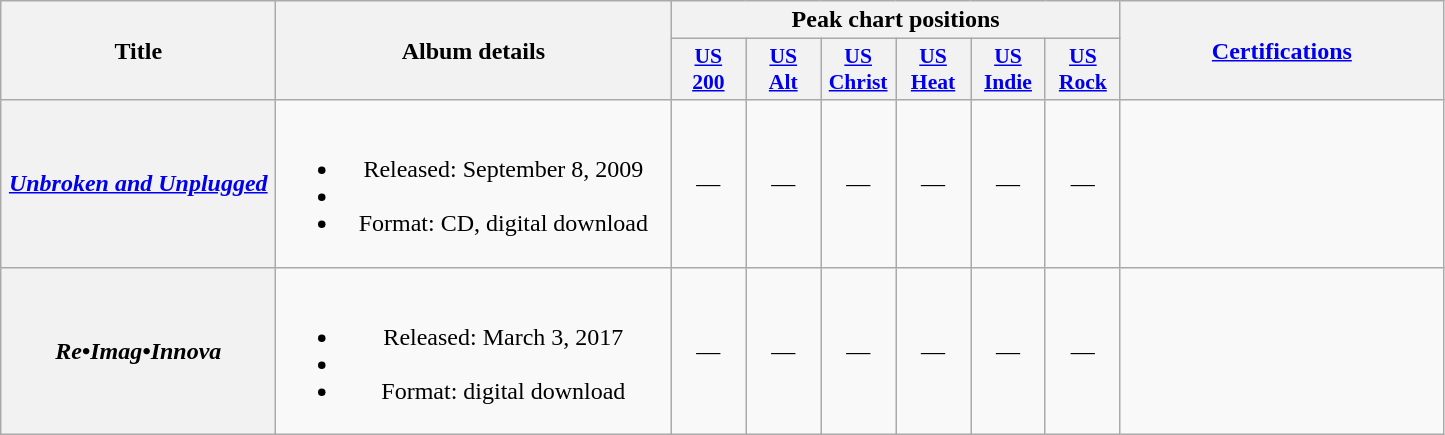<table class="wikitable plainrowheaders" style="text-align:center;">
<tr>
<th scope="col" rowspan="2" style="width:11em;">Title</th>
<th scope="col" rowspan="2" style="width:16em;">Album details</th>
<th scope="col" colspan="6">Peak chart positions</th>
<th scope="col" rowspan="2" style="width:13em;"><a href='#'>Certifications</a></th>
</tr>
<tr>
<th style="width:3em; font-size:90%"><a href='#'>US<br>200</a><br></th>
<th style="width:3em; font-size:90%"><a href='#'>US<br>Alt</a><br></th>
<th style="width:3em; font-size:90%"><a href='#'>US<br>Christ</a><br></th>
<th style="width:3em; font-size:90%"><a href='#'>US<br>Heat</a><br></th>
<th style="width:3em; font-size:90%"><a href='#'>US<br>Indie</a><br></th>
<th style="width:3em; font-size:90%"><a href='#'>US<br>Rock</a><br></th>
</tr>
<tr>
<th scope="row"><em><a href='#'>Unbroken and Unplugged</a></em></th>
<td><br><ul><li>Released: September 8, 2009</li><li></li><li>Format: CD, digital download</li></ul></td>
<td>—</td>
<td>—</td>
<td>—</td>
<td>—</td>
<td>—</td>
<td>—</td>
<td></td>
</tr>
<tr>
<th scope="row"><em>Re•Imag•Innova</em></th>
<td><br><ul><li>Released: March 3, 2017</li><li></li><li>Format: digital download</li></ul></td>
<td>—</td>
<td>—</td>
<td>—</td>
<td>—</td>
<td>—</td>
<td>—</td>
<td></td>
</tr>
</table>
